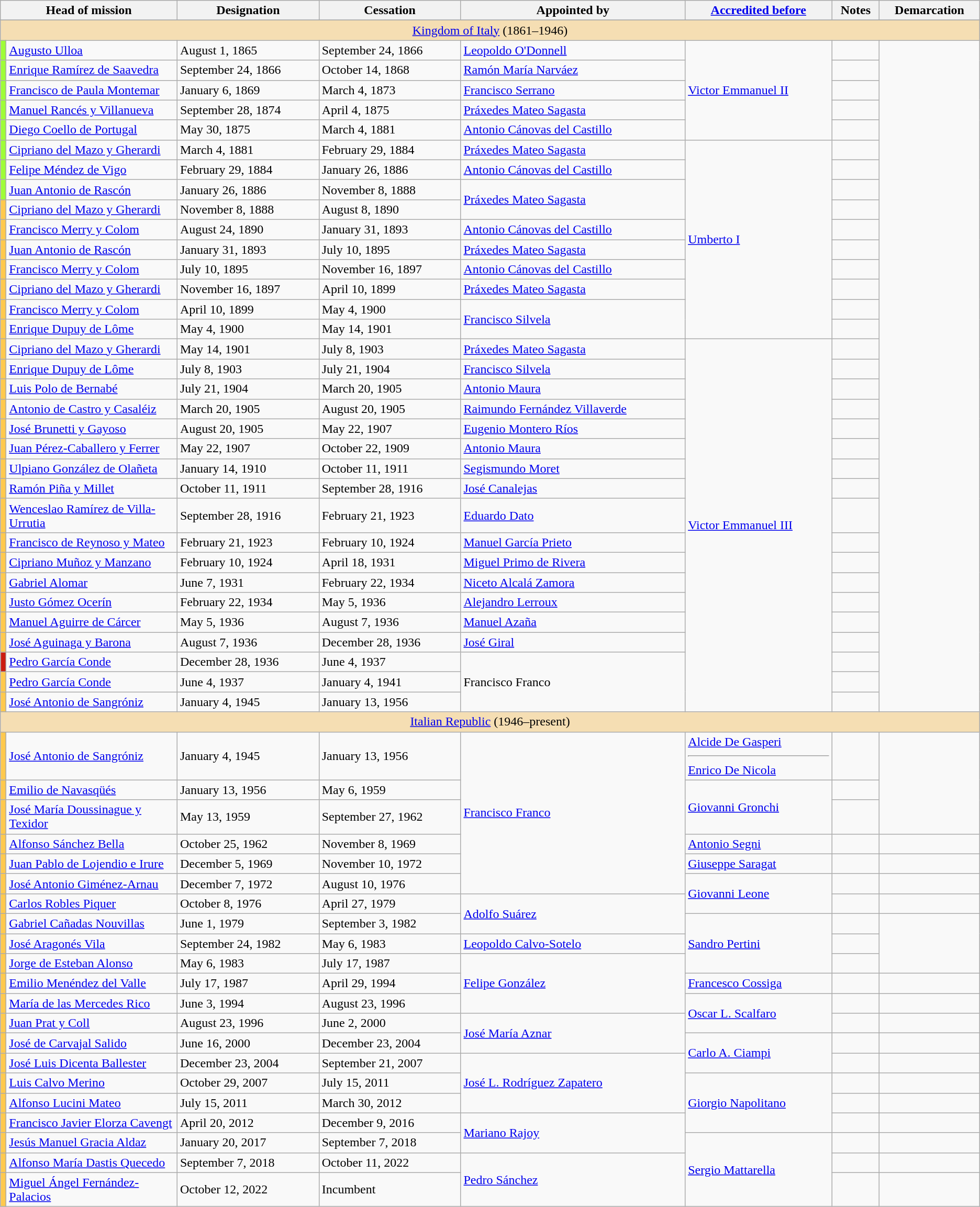<table class="wikitable sortable">
<tr>
<th colspan=2 width=18%>Head of mission</th>
<th>Designation</th>
<th>Cessation</th>
<th>Appointed by</th>
<th><a href='#'>Accredited before</a></th>
<th>Notes</th>
<th>Demarcation</th>
</tr>
<tr>
</tr>
<tr ->
<td align=center bgcolor=wheat colspan=9><a href='#'>Kingdom of Italy</a> (1861–1946)</td>
</tr>
<tr ->
<td bgcolor=9EFD38></td>
<td><a href='#'>Augusto Ulloa</a></td>
<td>August 1, 1865</td>
<td>September 24, 1866</td>
<td><a href='#'>Leopoldo O'Donnell</a></td>
<td rowspan=5><a href='#'>Victor Emmanuel II</a></td>
<td></td>
<td rowspan=33></td>
</tr>
<tr>
<td bgcolor=9EFD38></td>
<td><a href='#'>Enrique Ramírez de Saavedra</a></td>
<td>September 24, 1866</td>
<td>October 14, 1868</td>
<td><a href='#'>Ramón María Narváez</a></td>
<td></td>
</tr>
<tr>
<td bgcolor=9EFD38></td>
<td><a href='#'>Francisco de Paula Montemar</a></td>
<td>January 6, 1869</td>
<td>March 4, 1873</td>
<td><a href='#'>Francisco Serrano</a></td>
<td></td>
</tr>
<tr>
<td bgcolor=9EFD38></td>
<td><a href='#'>Manuel Rancés y Villanueva</a></td>
<td>September 28, 1874</td>
<td>April 4, 1875</td>
<td><a href='#'>Práxedes Mateo Sagasta</a></td>
<td></td>
</tr>
<tr>
<td bgcolor=9EFD38></td>
<td><a href='#'>Diego Coello de Portugal</a></td>
<td>May 30, 1875</td>
<td>March 4, 1881</td>
<td><a href='#'>Antonio Cánovas del Castillo</a></td>
<td></td>
</tr>
<tr>
<td bgcolor=9EFD38></td>
<td><a href='#'>Cipriano del Mazo y Gherardi</a></td>
<td>March 4, 1881</td>
<td>February 29, 1884</td>
<td><a href='#'>Práxedes Mateo Sagasta</a></td>
<td rowspan=10><a href='#'>Umberto I</a></td>
<td></td>
</tr>
<tr>
<td bgcolor=9EFD38></td>
<td><a href='#'>Felipe Méndez de Vigo</a></td>
<td>February 29, 1884</td>
<td>January 26, 1886</td>
<td><a href='#'>Antonio Cánovas del Castillo</a></td>
<td></td>
</tr>
<tr>
<td bgcolor=9EFD38></td>
<td><a href='#'>Juan Antonio de Rascón</a></td>
<td>January 26, 1886</td>
<td>November 8, 1888</td>
<td rowspan=2><a href='#'>Práxedes Mateo Sagasta</a></td>
<td></td>
</tr>
<tr>
<td bgcolor=#FFC94D></td>
<td><a href='#'>Cipriano del Mazo y Gherardi</a></td>
<td>November 8, 1888</td>
<td>August 8, 1890</td>
<td></td>
</tr>
<tr>
<td bgcolor=#FFC94D></td>
<td><a href='#'>Francisco Merry y Colom</a></td>
<td>August 24, 1890</td>
<td>January 31, 1893</td>
<td><a href='#'>Antonio Cánovas del Castillo</a></td>
<td></td>
</tr>
<tr>
<td bgcolor=#FFC94D></td>
<td><a href='#'>Juan Antonio de Rascón</a></td>
<td>January 31, 1893</td>
<td>July 10, 1895</td>
<td><a href='#'>Práxedes Mateo Sagasta</a></td>
<td></td>
</tr>
<tr>
<td bgcolor=#FFC94D></td>
<td><a href='#'>Francisco Merry y Colom</a></td>
<td>July 10, 1895</td>
<td>November 16, 1897</td>
<td><a href='#'>Antonio Cánovas del Castillo</a></td>
<td></td>
</tr>
<tr>
<td bgcolor=#FFC94D></td>
<td><a href='#'>Cipriano del Mazo y Gherardi</a></td>
<td>November 16, 1897</td>
<td>April 10, 1899</td>
<td><a href='#'>Práxedes Mateo Sagasta</a></td>
<td></td>
</tr>
<tr>
<td bgcolor=#FFC94D></td>
<td><a href='#'>Francisco Merry y Colom</a></td>
<td>April 10, 1899</td>
<td>May 4, 1900</td>
<td rowspan=2><a href='#'>Francisco Silvela</a></td>
<td></td>
</tr>
<tr>
<td bgcolor=#FFC94D></td>
<td><a href='#'>Enrique Dupuy de Lôme</a></td>
<td>May 4, 1900</td>
<td>May 14, 1901</td>
<td></td>
</tr>
<tr>
<td bgcolor=#FFC94D></td>
<td><a href='#'>Cipriano del Mazo y Gherardi</a></td>
<td>May 14, 1901</td>
<td>July 8, 1903</td>
<td><a href='#'>Práxedes Mateo Sagasta</a></td>
<td rowspan=18><a href='#'>Victor Emmanuel III</a></td>
<td></td>
</tr>
<tr>
<td bgcolor=#FFC94D></td>
<td><a href='#'>Enrique Dupuy de Lôme</a></td>
<td>July 8, 1903</td>
<td>July 21, 1904</td>
<td><a href='#'>Francisco Silvela</a></td>
<td></td>
</tr>
<tr>
<td bgcolor=#FFC94D></td>
<td><a href='#'>Luis Polo de Bernabé</a></td>
<td>July 21, 1904</td>
<td>March 20, 1905</td>
<td><a href='#'>Antonio Maura</a></td>
<td></td>
</tr>
<tr>
<td bgcolor=#FFC94D></td>
<td><a href='#'>Antonio de Castro y Casaléiz</a></td>
<td>March 20, 1905</td>
<td>August 20, 1905</td>
<td><a href='#'>Raimundo Fernández Villaverde</a></td>
<td></td>
</tr>
<tr>
<td bgcolor=#FFC94D></td>
<td><a href='#'>José Brunetti y Gayoso</a></td>
<td>August 20, 1905</td>
<td>May 22, 1907</td>
<td><a href='#'>Eugenio Montero Ríos</a></td>
<td></td>
</tr>
<tr>
<td bgcolor=#FFC94D></td>
<td><a href='#'>Juan Pérez-Caballero y Ferrer</a></td>
<td>May 22, 1907</td>
<td>October 22, 1909</td>
<td><a href='#'>Antonio Maura</a></td>
<td></td>
</tr>
<tr>
<td bgcolor=#FFC94D></td>
<td><a href='#'>Ulpiano González de Olañeta</a></td>
<td>January 14, 1910</td>
<td>October 11, 1911</td>
<td><a href='#'>Segismundo Moret</a></td>
<td></td>
</tr>
<tr>
<td bgcolor=#FFC94D></td>
<td><a href='#'>Ramón Piña y Millet</a></td>
<td>October 11, 1911</td>
<td>September 28, 1916</td>
<td><a href='#'>José Canalejas</a></td>
<td></td>
</tr>
<tr>
<td bgcolor=#FFC94D></td>
<td><a href='#'>Wenceslao Ramírez de Villa-Urrutia</a></td>
<td>September 28, 1916</td>
<td>February 21, 1923</td>
<td><a href='#'>Eduardo Dato</a></td>
<td></td>
</tr>
<tr>
<td bgcolor=#FFC94D></td>
<td><a href='#'>Francisco de Reynoso y Mateo</a></td>
<td>February 21, 1923</td>
<td>February 10, 1924</td>
<td><a href='#'>Manuel García Prieto</a></td>
<td></td>
</tr>
<tr>
<td bgcolor=#FFC94D></td>
<td><a href='#'>Cipriano Muñoz y Manzano</a></td>
<td>February 10, 1924</td>
<td>April 18, 1931</td>
<td><a href='#'>Miguel Primo de Rivera</a></td>
<td></td>
</tr>
<tr>
<td bgcolor=#FFC94D></td>
<td><a href='#'>Gabriel Alomar</a></td>
<td>June 7, 1931</td>
<td>February 22, 1934</td>
<td><a href='#'>Niceto Alcalá Zamora</a></td>
<td></td>
</tr>
<tr>
<td bgcolor=#FFC94D></td>
<td><a href='#'>Justo Gómez Ocerín</a></td>
<td>February 22, 1934</td>
<td>May 5, 1936</td>
<td><a href='#'>Alejandro Lerroux</a></td>
<td></td>
</tr>
<tr>
<td bgcolor=#FFC94D></td>
<td><a href='#'>Manuel Aguirre de Cárcer</a></td>
<td>May 5, 1936</td>
<td>August 7, 1936</td>
<td><a href='#'>Manuel Azaña</a></td>
<td></td>
</tr>
<tr>
<td bgcolor=#FFC94D></td>
<td><a href='#'>José Aguinaga y Barona</a></td>
<td>August 7, 1936</td>
<td>December 28, 1936</td>
<td><a href='#'>José Giral</a></td>
<td></td>
</tr>
<tr>
<td bgcolor=#CB1D11></td>
<td><a href='#'>Pedro García Conde</a></td>
<td>December 28, 1936</td>
<td>June 4, 1937</td>
<td rowspan=3>Francisco Franco</td>
<td></td>
</tr>
<tr>
<td bgcolor=#FFC94D></td>
<td><a href='#'>Pedro García Conde</a></td>
<td>June 4, 1937</td>
<td>January 4, 1941</td>
<td></td>
</tr>
<tr>
<td bgcolor=#FFC94D></td>
<td><a href='#'>José Antonio de Sangróniz</a></td>
<td>January 4, 1945</td>
<td>January 13, 1956</td>
<td></td>
</tr>
<tr ->
<td align=center bgcolor=wheat colspan=9><a href='#'>Italian Republic</a> (1946–present)</td>
</tr>
<tr ->
<td bgcolor=#FFC94D></td>
<td><a href='#'>José Antonio de Sangróniz</a></td>
<td>January 4, 1945</td>
<td>January 13, 1956</td>
<td rowspan=6><a href='#'>Francisco Franco</a></td>
<td><a href='#'>Alcide De Gasperi</a><hr><a href='#'>Enrico De Nicola</a></td>
<td></td>
<td rowspan=3></td>
</tr>
<tr>
<td bgcolor=#FFC94D></td>
<td><a href='#'>Emilio de Navasqüés</a></td>
<td>January 13, 1956</td>
<td>May 6, 1959</td>
<td rowspan=2><a href='#'>Giovanni Gronchi</a></td>
<td></td>
</tr>
<tr>
<td bgcolor=#FFC94D></td>
<td><a href='#'>José María Doussinague y Texidor</a></td>
<td>May 13, 1959</td>
<td>September 27, 1962</td>
<td></td>
</tr>
<tr>
<td bgcolor=#FFC94D></td>
<td><a href='#'>Alfonso Sánchez Bella</a></td>
<td>October 25, 1962</td>
<td>November 8, 1969</td>
<td><a href='#'>Antonio Segni</a></td>
<td></td>
<td></td>
</tr>
<tr>
<td bgcolor=#FFC94D></td>
<td><a href='#'>Juan Pablo de Lojendio e Irure</a></td>
<td>December 5, 1969</td>
<td>November 10, 1972</td>
<td><a href='#'>Giuseppe Saragat</a></td>
<td></td>
<td></td>
</tr>
<tr>
<td bgcolor=#FFC94D></td>
<td><a href='#'>José Antonio Giménez-Arnau</a></td>
<td>December 7, 1972</td>
<td>August 10, 1976</td>
<td rowspan=2><a href='#'>Giovanni Leone</a></td>
<td></td>
<td></td>
</tr>
<tr>
<td bgcolor=#FFC94D></td>
<td><a href='#'>Carlos Robles Piquer</a></td>
<td>October 8, 1976</td>
<td>April 27, 1979</td>
<td rowspan=2><a href='#'>Adolfo Suárez</a></td>
<td></td>
<td></td>
</tr>
<tr>
<td bgcolor=#FFC94D></td>
<td><a href='#'>Gabriel Cañadas Nouvillas</a></td>
<td>June 1, 1979</td>
<td>September 3, 1982</td>
<td rowspan=3><a href='#'>Sandro Pertini</a></td>
<td></td>
<td rowspan=3></td>
</tr>
<tr>
<td bgcolor=#FFC94D></td>
<td><a href='#'>José Aragonés Vila</a></td>
<td>September 24, 1982</td>
<td>May 6, 1983</td>
<td><a href='#'>Leopoldo Calvo-Sotelo</a></td>
<td></td>
</tr>
<tr>
<td bgcolor=#FFC94D></td>
<td><a href='#'>Jorge de Esteban Alonso</a></td>
<td>May 6, 1983</td>
<td>July 17, 1987</td>
<td rowspan=3><a href='#'>Felipe González</a></td>
<td></td>
</tr>
<tr>
<td bgcolor=#FFC94D></td>
<td><a href='#'>Emilio Menéndez del Valle</a></td>
<td>July 17, 1987</td>
<td>April 29, 1994</td>
<td><a href='#'>Francesco Cossiga</a></td>
<td></td>
<td> </td>
</tr>
<tr>
<td bgcolor=#FFC94D></td>
<td><a href='#'>María de las Mercedes Rico</a></td>
<td>June 3, 1994</td>
<td>August 23, 1996</td>
<td rowspan=2><a href='#'>Oscar L. Scalfaro</a></td>
<td></td>
<td> </td>
</tr>
<tr>
<td bgcolor=#FFC94D></td>
<td><a href='#'>Juan Prat y Coll</a></td>
<td>August 23, 1996</td>
<td>June 2, 2000</td>
<td rowspan=2><a href='#'>José María Aznar</a></td>
<td></td>
<td>  <br></td>
</tr>
<tr>
<td bgcolor=#FFC94D></td>
<td><a href='#'>José de Carvajal Salido</a></td>
<td>June 16, 2000</td>
<td>December 23, 2004</td>
<td rowspan=2><a href='#'>Carlo A. Ciampi</a></td>
<td></td>
<td>  <br></td>
</tr>
<tr>
<td bgcolor=#FFC94D></td>
<td><a href='#'>José Luis Dicenta Ballester</a></td>
<td>December 23, 2004</td>
<td>September 21, 2007</td>
<td rowspan=3><a href='#'>José L. Rodríguez Zapatero</a></td>
<td></td>
<td> </td>
</tr>
<tr>
<td bgcolor=#FFC94D></td>
<td><a href='#'>Luis Calvo Merino</a></td>
<td>October 29, 2007</td>
<td>July 15, 2011</td>
<td rowspan=3><a href='#'>Giorgio Napolitano</a></td>
<td></td>
<td></td>
</tr>
<tr>
<td bgcolor=#FFC94D></td>
<td><a href='#'>Alfonso Lucini Mateo</a></td>
<td>July 15, 2011</td>
<td>March 30, 2012</td>
<td></td>
<td></td>
</tr>
<tr>
<td bgcolor=#FFC94D></td>
<td><a href='#'>Francisco Javier Elorza Cavengt</a></td>
<td>April 20, 2012</td>
<td>December 9, 2016</td>
<td rowspan=2><a href='#'>Mariano Rajoy</a></td>
<td></td>
<td></td>
</tr>
<tr>
<td bgcolor=#FFC94D></td>
<td><a href='#'>Jesús Manuel Gracia Aldaz</a></td>
<td>January 20, 2017</td>
<td>September 7, 2018</td>
<td rowspan=3><a href='#'>Sergio Mattarella</a></td>
<td></td>
<td></td>
</tr>
<tr>
<td bgcolor=#FFC94D></td>
<td><a href='#'>Alfonso María Dastis Quecedo</a></td>
<td>September 7, 2018</td>
<td>October 11, 2022</td>
<td rowspan=2><a href='#'>Pedro Sánchez</a></td>
<td></td>
<td></td>
</tr>
<tr>
<td bgcolor=#FFC94D></td>
<td><a href='#'>Miguel Ángel Fernández-Palacios</a></td>
<td>October 12, 2022</td>
<td>Incumbent</td>
<td></td>
<td></td>
</tr>
</table>
